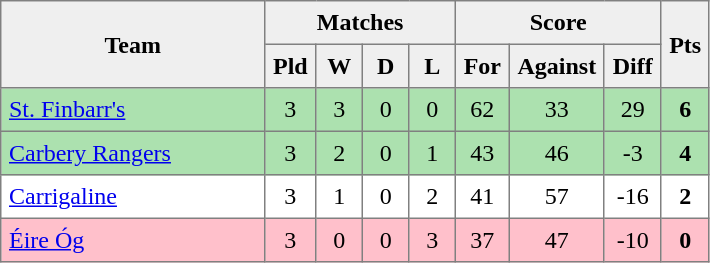<table style=border-collapse:collapse border=1 cellspacing=0 cellpadding=5>
<tr align=center bgcolor=#efefef>
<th rowspan=2 width=165>Team</th>
<th colspan=4>Matches</th>
<th colspan=3>Score</th>
<th rowspan=2width=20>Pts</th>
</tr>
<tr align=center bgcolor=#efefef>
<th width=20>Pld</th>
<th width=20>W</th>
<th width=20>D</th>
<th width=20>L</th>
<th width=20>For</th>
<th width=20>Against</th>
<th width=20>Diff</th>
</tr>
<tr align=center style="background:#ACE1AF;">
<td style="text-align:left;"><a href='#'>St. Finbarr's</a></td>
<td>3</td>
<td>3</td>
<td>0</td>
<td>0</td>
<td>62</td>
<td>33</td>
<td>29</td>
<td><strong>6</strong></td>
</tr>
<tr align=center style="background:#ACE1AF;">
<td style="text-align:left;"><a href='#'>Carbery Rangers</a></td>
<td>3</td>
<td>2</td>
<td>0</td>
<td>1</td>
<td>43</td>
<td>46</td>
<td>-3</td>
<td><strong>4</strong></td>
</tr>
<tr align=center>
<td style="text-align:left;"><a href='#'>Carrigaline</a></td>
<td>3</td>
<td>1</td>
<td>0</td>
<td>2</td>
<td>41</td>
<td>57</td>
<td>-16</td>
<td><strong>2</strong></td>
</tr>
<tr align=center style="background:#FFC0CB;">
<td style="text-align:left;"><a href='#'>Éire Óg</a></td>
<td>3</td>
<td>0</td>
<td>0</td>
<td>3</td>
<td>37</td>
<td>47</td>
<td>-10</td>
<td><strong>0</strong></td>
</tr>
</table>
